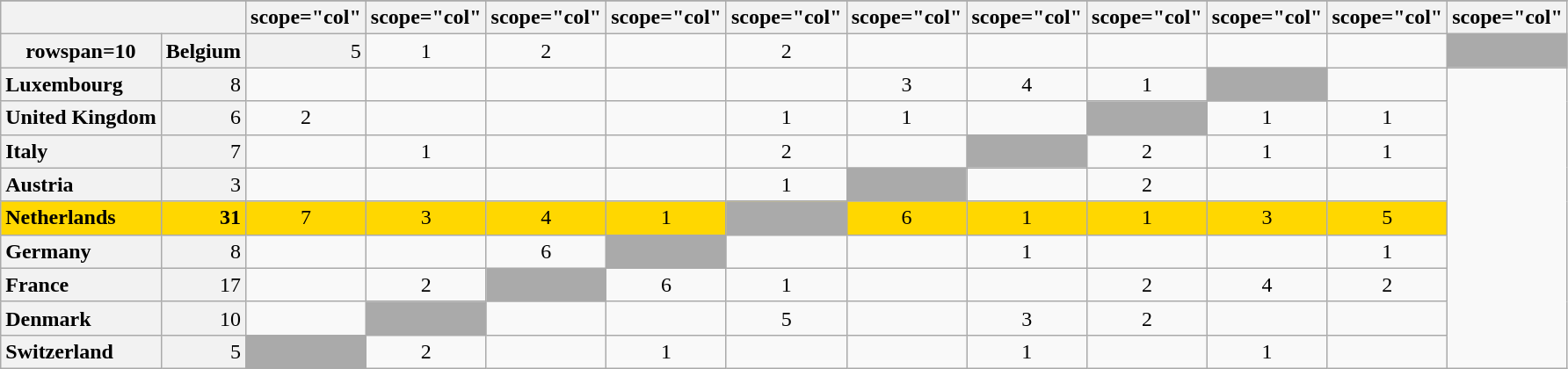<table class="wikitable plainrowheaders" style="text-align:center;">
<tr>
</tr>
<tr>
<th colspan="2"></th>
<th>scope="col" </th>
<th>scope="col" </th>
<th>scope="col" </th>
<th>scope="col" </th>
<th>scope="col" </th>
<th>scope="col" </th>
<th>scope="col" </th>
<th>scope="col" </th>
<th>scope="col" </th>
<th>scope="col" </th>
<th>scope="col" </th>
</tr>
<tr>
<th>rowspan=10 </th>
<th scope="row" style="text-align:left; background:#f2f2f2;">Belgium</th>
<td style="text-align:right; background:#f2f2f2;">5</td>
<td>1</td>
<td>2</td>
<td></td>
<td>2</td>
<td></td>
<td></td>
<td></td>
<td></td>
<td></td>
<td style="text-align:left; background:#aaa;"></td>
</tr>
<tr>
<th scope="row" style="text-align:left; background:#f2f2f2;">Luxembourg</th>
<td style="text-align:right; background:#f2f2f2;">8</td>
<td></td>
<td></td>
<td></td>
<td></td>
<td></td>
<td>3</td>
<td>4</td>
<td>1</td>
<td style="text-align:left; background:#aaa;"></td>
<td></td>
</tr>
<tr>
<th scope="row" style="text-align:left; background:#f2f2f2;">United Kingdom</th>
<td style="text-align:right; background:#f2f2f2;">6</td>
<td>2</td>
<td></td>
<td></td>
<td></td>
<td>1</td>
<td>1</td>
<td></td>
<td style="text-align:left; background:#aaa;"></td>
<td>1</td>
<td>1</td>
</tr>
<tr>
<th scope="row" style="text-align:left; background:#f2f2f2;">Italy</th>
<td style="text-align:right; background:#f2f2f2;">7</td>
<td></td>
<td>1</td>
<td></td>
<td></td>
<td>2</td>
<td></td>
<td style="text-align:left; background:#aaa;"></td>
<td>2</td>
<td>1</td>
<td>1</td>
</tr>
<tr>
<th scope="row" style="text-align:left; background:#f2f2f2;">Austria</th>
<td style="text-align:right; background:#f2f2f2;">3</td>
<td></td>
<td></td>
<td></td>
<td></td>
<td>1</td>
<td style="text-align:left; background:#aaa;"></td>
<td></td>
<td>2</td>
<td></td>
<td></td>
</tr>
<tr style="background:gold;">
<th scope="row" style="text-align:left; font-weight:bold; background:gold;">Netherlands</th>
<td style="text-align:right; font-weight:bold;">31</td>
<td>7</td>
<td>3</td>
<td>4</td>
<td>1</td>
<td style="text-align:left; background:#aaa;"></td>
<td>6</td>
<td>1</td>
<td>1</td>
<td>3</td>
<td>5</td>
</tr>
<tr>
<th scope="row" style="text-align:left; background:#f2f2f2;">Germany</th>
<td style="text-align:right; background:#f2f2f2;">8</td>
<td></td>
<td></td>
<td>6</td>
<td style="text-align:left; background:#aaa;"></td>
<td></td>
<td></td>
<td>1</td>
<td></td>
<td></td>
<td>1</td>
</tr>
<tr>
<th scope="row" style="text-align:left; background:#f2f2f2;">France</th>
<td style="text-align:right; background:#f2f2f2;">17</td>
<td></td>
<td>2</td>
<td style="text-align:left; background:#aaa;"></td>
<td>6</td>
<td>1</td>
<td></td>
<td></td>
<td>2</td>
<td>4</td>
<td>2</td>
</tr>
<tr>
<th scope="row" style="text-align:left; background:#f2f2f2;">Denmark</th>
<td style="text-align:right; background:#f2f2f2;">10</td>
<td></td>
<td style="text-align:left; background:#aaa;"></td>
<td></td>
<td></td>
<td>5</td>
<td></td>
<td>3</td>
<td>2</td>
<td></td>
<td></td>
</tr>
<tr>
<th scope="row" style="text-align:left; background:#f2f2f2;">Switzerland</th>
<td style="text-align:right; background:#f2f2f2;">5</td>
<td style="text-align:left; background:#aaa;"></td>
<td>2</td>
<td></td>
<td>1</td>
<td></td>
<td></td>
<td>1</td>
<td></td>
<td>1</td>
<td></td>
</tr>
</table>
